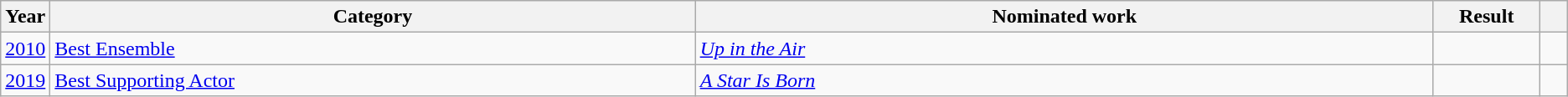<table class=wikitable>
<tr>
<th scope="col" style="width:1em;">Year</th>
<th scope="col" style="width:34em;">Category</th>
<th scope="col" style="width:39em;">Nominated work</th>
<th scope="col" style="width:5em;">Result</th>
<th scope="col" style="width:1em;"></th>
</tr>
<tr>
<td><a href='#'>2010</a></td>
<td><a href='#'>Best Ensemble</a></td>
<td><em><a href='#'>Up in the Air</a></em></td>
<td></td>
<td align=center></td>
</tr>
<tr>
<td><a href='#'>2019</a></td>
<td><a href='#'>Best Supporting Actor</a></td>
<td><em><a href='#'>A Star Is Born</a></em></td>
<td></td>
<td align=center></td>
</tr>
</table>
